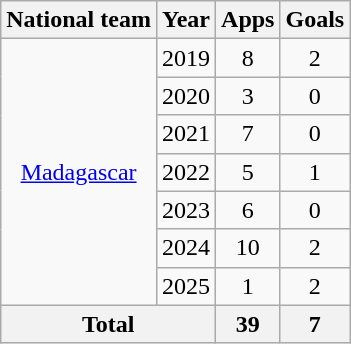<table class="wikitable" style="text-align:center">
<tr>
<th>National team</th>
<th>Year</th>
<th>Apps</th>
<th>Goals</th>
</tr>
<tr>
<td rowspan="7"><a href='#'>Madagascar</a></td>
<td>2019</td>
<td>8</td>
<td>2</td>
</tr>
<tr>
<td>2020</td>
<td>3</td>
<td>0</td>
</tr>
<tr>
<td>2021</td>
<td>7</td>
<td>0</td>
</tr>
<tr>
<td>2022</td>
<td>5</td>
<td>1</td>
</tr>
<tr>
<td>2023</td>
<td>6</td>
<td>0</td>
</tr>
<tr>
<td>2024</td>
<td>10</td>
<td>2</td>
</tr>
<tr>
<td>2025</td>
<td>1</td>
<td>2</td>
</tr>
<tr>
<th colspan="2">Total</th>
<th>39</th>
<th>7</th>
</tr>
</table>
